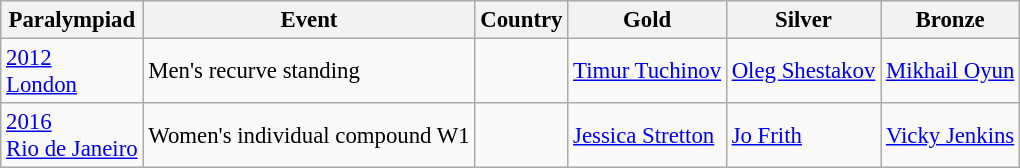<table class="wikitable" style="font-size:95%">
<tr>
<th>Paralympiad</th>
<th>Event</th>
<th>Country</th>
<th>Gold</th>
<th>Silver</th>
<th>Bronze</th>
</tr>
<tr>
<td><a href='#'>2012<br>London</a></td>
<td>Men's recurve standing<br></td>
<td></td>
<td><a href='#'>Timur Tuchinov</a></td>
<td><a href='#'>Oleg Shestakov</a></td>
<td><a href='#'>Mikhail Oyun</a></td>
</tr>
<tr>
<td><a href='#'>2016<br>Rio de Janeiro</a></td>
<td>Women's individual compound W1<br></td>
<td></td>
<td><a href='#'>Jessica Stretton</a></td>
<td><a href='#'>Jo Frith</a></td>
<td><a href='#'>Vicky Jenkins</a></td>
</tr>
</table>
